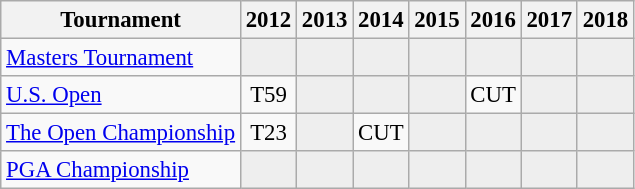<table class="wikitable" style="font-size:95%;text-align:center;">
<tr>
<th>Tournament</th>
<th>2012</th>
<th>2013</th>
<th>2014</th>
<th>2015</th>
<th>2016</th>
<th>2017</th>
<th>2018</th>
</tr>
<tr>
<td align=left><a href='#'>Masters Tournament</a></td>
<td style="background:#eeeeee;"></td>
<td style="background:#eeeeee;"></td>
<td style="background:#eeeeee;"></td>
<td style="background:#eeeeee;"></td>
<td style="background:#eeeeee;"></td>
<td style="background:#eeeeee;"></td>
<td style="background:#eeeeee;"></td>
</tr>
<tr>
<td align=left><a href='#'>U.S. Open</a></td>
<td>T59</td>
<td style="background:#eeeeee;"></td>
<td style="background:#eeeeee;"></td>
<td style="background:#eeeeee;"></td>
<td>CUT</td>
<td style="background:#eeeeee;"></td>
<td style="background:#eeeeee;"></td>
</tr>
<tr>
<td align=left><a href='#'>The Open Championship</a></td>
<td>T23</td>
<td style="background:#eeeeee;"></td>
<td>CUT</td>
<td style="background:#eeeeee;"></td>
<td style="background:#eeeeee;"></td>
<td style="background:#eeeeee;"></td>
<td style="background:#eeeeee;"></td>
</tr>
<tr>
<td align=left><a href='#'>PGA Championship</a></td>
<td style="background:#eeeeee;"></td>
<td style="background:#eeeeee;"></td>
<td style="background:#eeeeee;"></td>
<td style="background:#eeeeee;"></td>
<td style="background:#eeeeee;"></td>
<td style="background:#eeeeee;"></td>
<td style="background:#eeeeee;"></td>
</tr>
</table>
